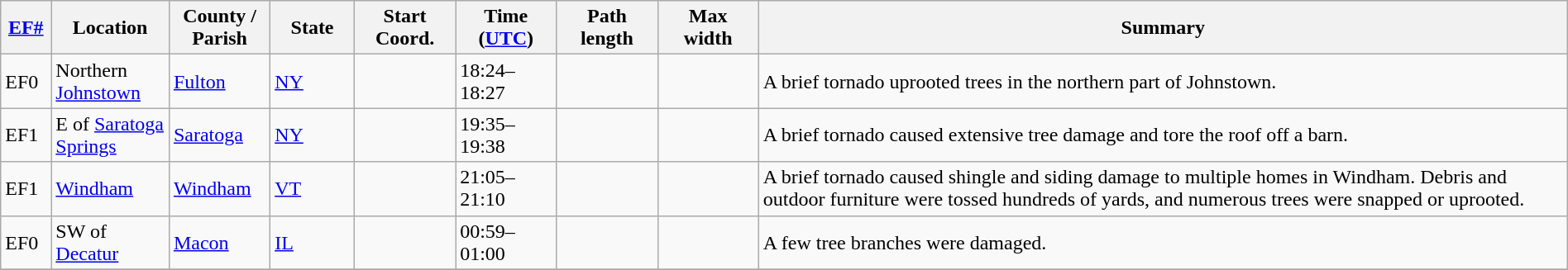<table class="wikitable sortable" style="width:100%;">
<tr>
<th scope="col" style="width:3%; text-align:center;"><a href='#'>EF#</a></th>
<th scope="col" style="width:7%; text-align:center;" class="unsortable">Location</th>
<th scope="col" style="width:6%; text-align:center;" class="unsortable">County / Parish</th>
<th scope="col" style="width:5%; text-align:center;">State</th>
<th scope="col" style="width:6%; text-align:center;">Start Coord.</th>
<th scope="col" style="width:6%; text-align:center;">Time (<a href='#'>UTC</a>)</th>
<th scope="col" style="width:6%; text-align:center;">Path length</th>
<th scope="col" style="width:6%; text-align:center;">Max width</th>
<th scope="col" class="unsortable" style="width:48%; text-align:center;">Summary</th>
</tr>
<tr>
<td bgcolor=>EF0</td>
<td>Northern <a href='#'>Johnstown</a></td>
<td><a href='#'>Fulton</a></td>
<td><a href='#'>NY</a></td>
<td></td>
<td>18:24–18:27</td>
<td></td>
<td></td>
<td>A brief tornado uprooted trees in the northern part of Johnstown.</td>
</tr>
<tr>
<td bgcolor=>EF1</td>
<td>E of <a href='#'>Saratoga Springs</a></td>
<td><a href='#'>Saratoga</a></td>
<td><a href='#'>NY</a></td>
<td></td>
<td>19:35–19:38</td>
<td></td>
<td></td>
<td>A brief tornado caused extensive tree damage and tore the roof off a barn.</td>
</tr>
<tr>
<td bgcolor=>EF1</td>
<td><a href='#'>Windham</a></td>
<td><a href='#'>Windham</a></td>
<td><a href='#'>VT</a></td>
<td></td>
<td>21:05–21:10</td>
<td></td>
<td></td>
<td>A brief tornado caused shingle and siding damage to multiple homes in Windham. Debris and outdoor furniture were tossed hundreds of yards, and numerous trees were snapped or uprooted.</td>
</tr>
<tr>
<td bgcolor=>EF0</td>
<td>SW of <a href='#'>Decatur</a></td>
<td><a href='#'>Macon</a></td>
<td><a href='#'>IL</a></td>
<td></td>
<td>00:59–01:00</td>
<td></td>
<td></td>
<td>A few tree branches were damaged.</td>
</tr>
<tr>
</tr>
</table>
